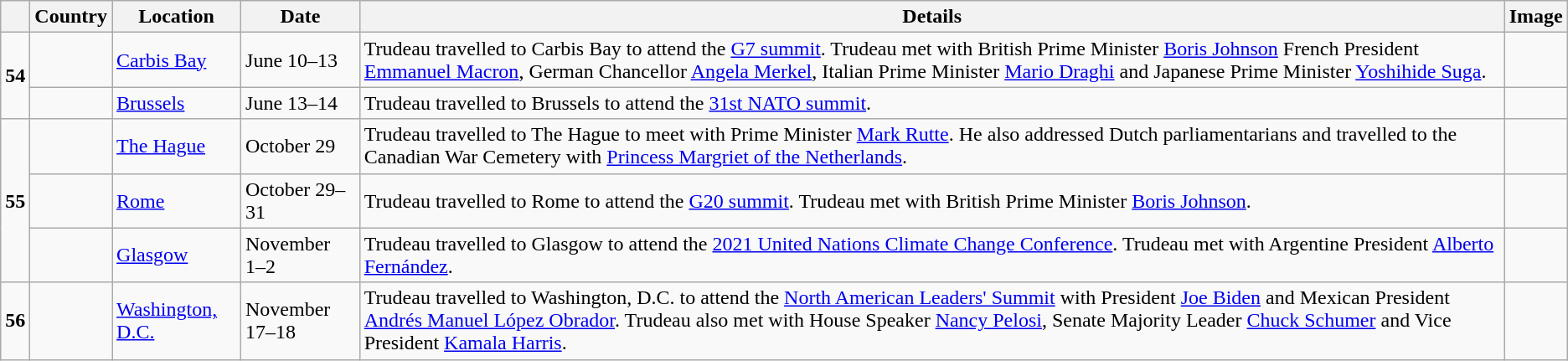<table class="wikitable sortable">
<tr>
<th></th>
<th>Country</th>
<th>Location</th>
<th>Date</th>
<th>Details</th>
<th>Image</th>
</tr>
<tr>
<td rowspan=2><strong>54</strong></td>
<td></td>
<td><a href='#'>Carbis Bay</a></td>
<td>June 10–13</td>
<td>Trudeau travelled to Carbis Bay to attend the <a href='#'>G7 summit</a>. Trudeau met with British Prime Minister <a href='#'>Boris Johnson</a> French President <a href='#'>Emmanuel Macron</a>, German Chancellor <a href='#'>Angela Merkel</a>, Italian Prime Minister <a href='#'>Mario Draghi</a> and Japanese Prime Minister <a href='#'>Yoshihide Suga</a>.</td>
<td></td>
</tr>
<tr>
<td></td>
<td><a href='#'>Brussels</a></td>
<td>June 13–14</td>
<td>Trudeau travelled to Brussels to attend the <a href='#'>31st NATO summit</a>.</td>
<td></td>
</tr>
<tr>
<td rowspan=3><strong>55</strong></td>
<td></td>
<td><a href='#'>The Hague</a></td>
<td>October 29</td>
<td>Trudeau travelled to The Hague to meet with Prime Minister <a href='#'>Mark Rutte</a>. He also addressed Dutch parliamentarians and travelled to the Canadian War Cemetery with <a href='#'>Princess Margriet of the Netherlands</a>.</td>
<td></td>
</tr>
<tr>
<td></td>
<td><a href='#'>Rome</a></td>
<td>October 29–31</td>
<td>Trudeau travelled to Rome to attend the <a href='#'>G20 summit</a>. Trudeau met with British Prime Minister <a href='#'>Boris Johnson</a>.</td>
<td></td>
</tr>
<tr>
<td></td>
<td><a href='#'>Glasgow</a></td>
<td>November 1–2</td>
<td>Trudeau travelled to Glasgow to attend the <a href='#'>2021 United Nations Climate Change Conference</a>. Trudeau met with Argentine President <a href='#'>Alberto Fernández</a>.</td>
<td></td>
</tr>
<tr>
<td><strong>56</strong></td>
<td></td>
<td><a href='#'>Washington, D.C.</a></td>
<td>November 17–18</td>
<td>Trudeau travelled to Washington, D.C. to attend the <a href='#'>North American Leaders' Summit</a> with President <a href='#'>Joe Biden</a> and Mexican President <a href='#'>Andrés Manuel López Obrador</a>. Trudeau also met with House Speaker <a href='#'>Nancy Pelosi</a>, Senate Majority Leader <a href='#'>Chuck Schumer</a> and Vice President <a href='#'>Kamala Harris</a>.</td>
<td></td>
</tr>
</table>
